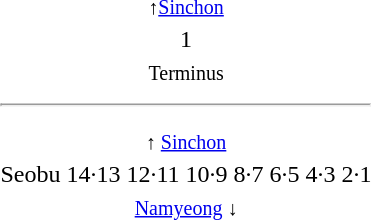<table style="text-align:center;">
<tr>
<td><small>↑<a href='#'>Sinchon</a></small></td>
</tr>
<tr>
<td>      <span>1</span> </td>
</tr>
<tr>
<td><small>Terminus</small></td>
</tr>
<tr>
<td><hr></td>
</tr>
<tr>
</tr>
<tr>
<td><small>↑ <a href='#'>Sinchon</a></small></td>
</tr>
<tr>
<td><span>Seobu</span>   <span>14·13</span>   <span>12·11</span>   <span>10·9</span>   <span>8·7</span>   <span>6·5</span>   <span>4·3</span>   <span>2·1</span> </td>
</tr>
<tr>
<td><small><a href='#'>Namyeong</a> ↓</small></td>
</tr>
</table>
